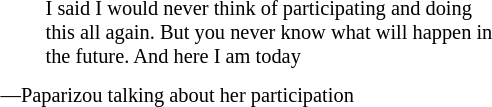<table cellpadding="5"  style="width:27%; float:left; font-size:85%; border-collapse:collapse; border-style:none;">
<tr>
<td style="width:20px; vertical-align:top;"></td>
<td style="text-align:left;">I said I would never think of participating and doing this all again. But you never know what will happen in the future. And here I am today</td>
</tr>
<tr>
<td colspan="3"><div>—Paparizou talking about her participation</div></td>
</tr>
</table>
